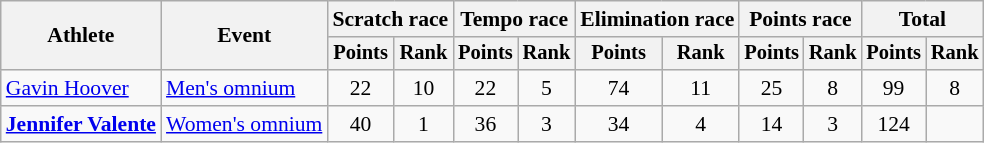<table class=wikitable style=font-size:90%;text-align:center>
<tr>
<th rowspan=2>Athlete</th>
<th rowspan=2>Event</th>
<th colspan=2>Scratch race</th>
<th colspan=2>Tempo race</th>
<th colspan=2>Elimination race</th>
<th colspan=2>Points race</th>
<th colspan=2>Total</th>
</tr>
<tr style=font-size:95%>
<th>Points</th>
<th>Rank</th>
<th>Points</th>
<th>Rank</th>
<th>Points</th>
<th>Rank</th>
<th>Points</th>
<th>Rank</th>
<th>Points</th>
<th>Rank</th>
</tr>
<tr>
<td align=left><a href='#'>Gavin Hoover</a></td>
<td align=left><a href='#'>Men's omnium</a></td>
<td>22</td>
<td>10</td>
<td>22</td>
<td>5</td>
<td>74</td>
<td>11</td>
<td>25</td>
<td>8</td>
<td>99</td>
<td>8</td>
</tr>
<tr>
<td align=left><strong><a href='#'>Jennifer Valente</a></strong></td>
<td align=left><a href='#'>Women's omnium</a></td>
<td>40</td>
<td>1</td>
<td>36</td>
<td>3</td>
<td>34</td>
<td>4</td>
<td>14</td>
<td>3</td>
<td>124</td>
<td></td>
</tr>
</table>
